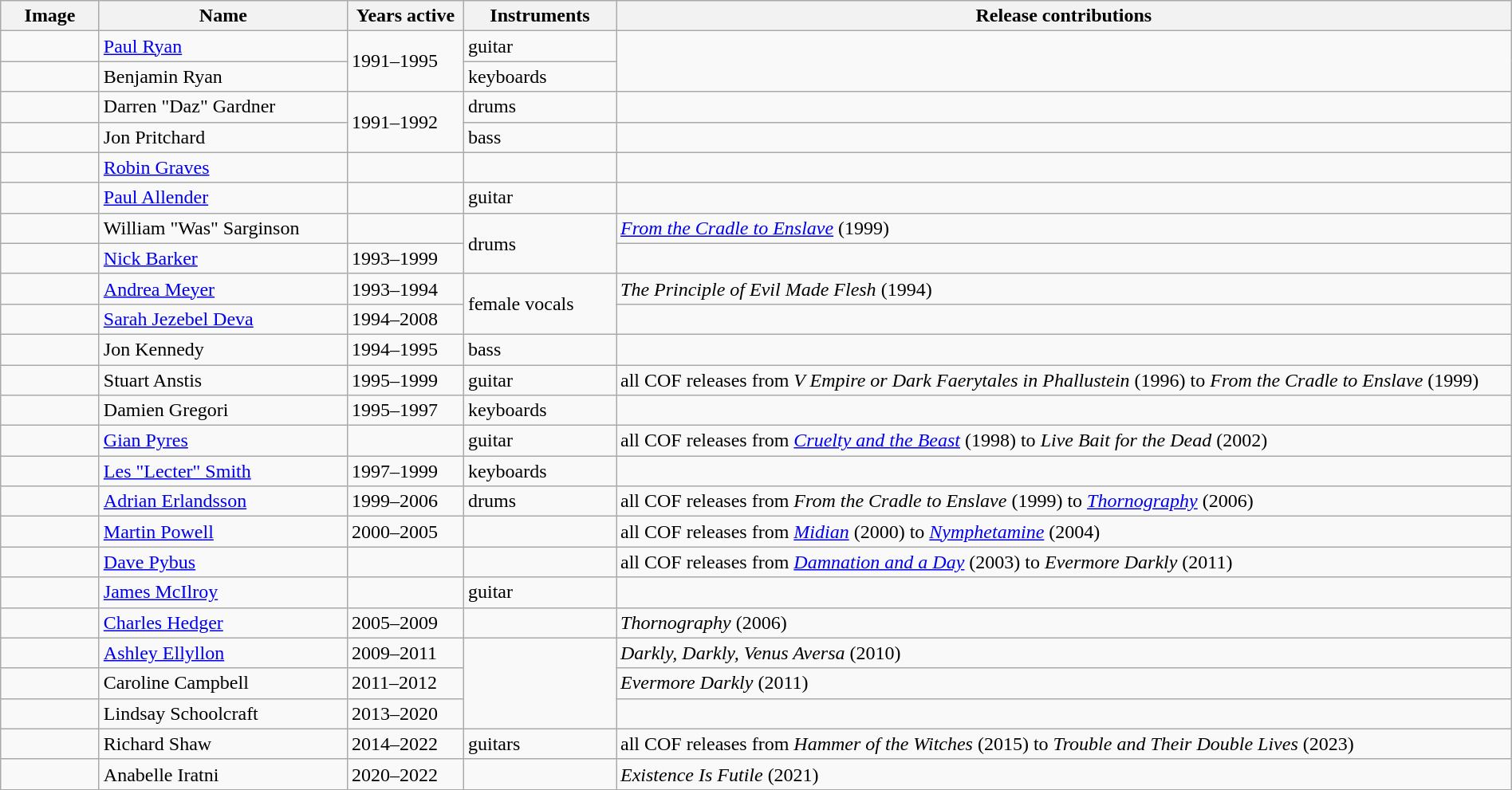<table class="wikitable" border="1" width=100%>
<tr>
<th width="75">Image</th>
<th width="200">Name </th>
<th width="90">Years active</th>
<th width="120">Instruments</th>
<th>Release contributions</th>
</tr>
<tr>
<td></td>
<td><a href='#'>Paul Ryan</a></td>
<td rowspan="2">1991–1995</td>
<td>guitar</td>
<td rowspan="2"></td>
</tr>
<tr>
<td></td>
<td>Benjamin Ryan</td>
<td>keyboards</td>
</tr>
<tr>
<td></td>
<td>Darren "Daz" Gardner</td>
<td rowspan="2">1991–1992</td>
<td>drums</td>
<td></td>
</tr>
<tr>
<td></td>
<td>Jon Pritchard</td>
<td>bass</td>
<td></td>
</tr>
<tr>
<td></td>
<td><a href='#'>Robin Graves</a> </td>
<td></td>
<td></td>
<td></td>
</tr>
<tr>
<td></td>
<td><a href='#'>Paul Allender</a></td>
<td></td>
<td>guitar</td>
<td></td>
</tr>
<tr>
<td></td>
<td>William "Was" Sarginson</td>
<td></td>
<td rowspan="2">drums</td>
<td><em><a href='#'>From the Cradle to Enslave</a></em> (1999)</td>
</tr>
<tr>
<td></td>
<td><a href='#'>Nick Barker</a></td>
<td>1993–1999</td>
<td></td>
</tr>
<tr>
<td></td>
<td><a href='#'>Andrea Meyer</a></td>
<td>1993–1994 </td>
<td rowspan="2">female vocals</td>
<td><em>The Principle of Evil Made Flesh</em> (1994)</td>
</tr>
<tr>
<td></td>
<td><a href='#'>Sarah Jezebel Deva</a> </td>
<td>1994–2008</td>
<td></td>
</tr>
<tr>
<td></td>
<td>Jon Kennedy</td>
<td>1994–1995 </td>
<td>bass</td>
<td></td>
</tr>
<tr>
<td></td>
<td>Stuart Anstis</td>
<td>1995–1999 </td>
<td>guitar</td>
<td>all COF releases from <em>V Empire or Dark Faerytales in Phallustein</em> (1996) to <em>From the Cradle to Enslave</em> (1999)</td>
</tr>
<tr>
<td></td>
<td>Damien Gregori </td>
<td>1995–1997</td>
<td>keyboards</td>
<td></td>
</tr>
<tr>
<td></td>
<td><a href='#'>Gian Pyres</a> </td>
<td></td>
<td>guitar</td>
<td>all COF releases from <em><a href='#'>Cruelty and the Beast</a></em> (1998) to <em>Live Bait for the Dead</em> (2002)</td>
</tr>
<tr>
<td></td>
<td><a href='#'>Les "Lecter" Smith</a></td>
<td>1997–1999</td>
<td>keyboards</td>
<td></td>
</tr>
<tr>
<td></td>
<td><a href='#'>Adrian Erlandsson</a></td>
<td>1999–2006</td>
<td>drums</td>
<td>all COF releases from <em>From the Cradle to Enslave</em> (1999) to <em><a href='#'>Thornography</a></em> (2006)</td>
</tr>
<tr>
<td></td>
<td><a href='#'>Martin Powell</a></td>
<td>2000–2005</td>
<td></td>
<td>all COF releases from <em><a href='#'>Midian</a></em> (2000) to <em><a href='#'>Nymphetamine</a></em> (2004)</td>
</tr>
<tr>
<td></td>
<td><a href='#'>Dave Pybus</a></td>
<td></td>
<td></td>
<td>all COF releases from <em><a href='#'>Damnation and a Day</a></em> (2003) to <em>Evermore Darkly</em> (2011)</td>
</tr>
<tr>
<td></td>
<td><a href='#'>James McIlroy</a></td>
<td></td>
<td>guitar</td>
<td></td>
</tr>
<tr>
<td></td>
<td><a href='#'>Charles Hedger</a></td>
<td>2005–2009 </td>
<td></td>
<td><em>Thornography</em> (2006)</td>
</tr>
<tr>
<td></td>
<td><a href='#'>Ashley Ellyllon</a> </td>
<td>2009–2011</td>
<td rowspan="3"></td>
<td><em>Darkly, Darkly, Venus Aversa</em> (2010)</td>
</tr>
<tr>
<td></td>
<td>Caroline Campbell</td>
<td>2011–2012</td>
<td><em>Evermore Darkly</em> (2011)</td>
</tr>
<tr>
<td></td>
<td>Lindsay Schoolcraft</td>
<td>2013–2020</td>
<td></td>
</tr>
<tr>
<td></td>
<td>Richard Shaw</td>
<td>2014–2022</td>
<td>guitars</td>
<td>all COF releases from <em>Hammer of the Witches</em> (2015) to <em>Trouble and Their Double Lives</em> (2023)</td>
</tr>
<tr>
<td></td>
<td>Anabelle Iratni</td>
<td>2020–2022</td>
<td></td>
<td><em>Existence Is Futile</em> (2021)</td>
</tr>
</table>
